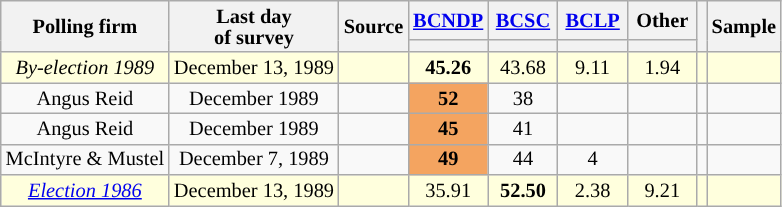<table class="wikitable sortable" style="text-align:center;font-size:85%;line-height:14px;" align="center">
<tr>
<th rowspan="2">Polling firm</th>
<th rowspan="2">Last day <br>of survey</th>
<th rowspan="2">Source</th>
<th class="unsortable" style="width:40px;"><a href='#'>BCNDP</a></th>
<th class="unsortable" style="width:40px;"><a href='#'>BCSC</a></th>
<th class="unsortable" style="width:40px;"><a href='#'>BCLP</a></th>
<th class="unsortable" style="width:40px;">Other</th>
<th rowspan="2"></th>
<th rowspan="2">Sample</th>
</tr>
<tr style="line-height:5px;">
<th style="background:"></th>
<th style="background:"></th>
<th style="background:"></th>
<th style="background:"></th>
</tr>
<tr>
<td style="background:#ffd;"><em>By-election 1989</em></td>
<td style="background:#ffd;">December 13, 1989</td>
<td style="background:#ffd;"></td>
<td style="background:#ffd;"><strong>45.26</strong></td>
<td style="background:#ffd;">43.68</td>
<td style="background:#ffd;">9.11</td>
<td style="background:#ffd;">1.94</td>
<td style="background:#ffd;"></td>
<td style="background:#ffd;"></td>
</tr>
<tr>
<td>Angus Reid</td>
<td>December 1989</td>
<td></td>
<td style="background:#F4A460"><strong>52</strong></td>
<td>38</td>
<td></td>
<td></td>
<td></td>
<td></td>
</tr>
<tr>
<td>Angus Reid</td>
<td>December 1989</td>
<td></td>
<td style="background:#F4A460"><strong>45</strong></td>
<td>41</td>
<td></td>
<td></td>
<td></td>
<td></td>
</tr>
<tr>
<td>McIntyre & Mustel</td>
<td>December 7, 1989</td>
<td></td>
<td style="background:#F4A460"><strong>49</strong></td>
<td>44</td>
<td>4</td>
<td></td>
<td></td>
<td></td>
</tr>
<tr>
<td style="background:#ffd;"><em><a href='#'>Election 1986</a></em></td>
<td style="background:#ffd;">December 13, 1989</td>
<td style="background:#ffd;"></td>
<td style="background:#ffd;">35.91</td>
<td style="background:#ffd;"><strong>52.50</strong></td>
<td style="background:#ffd;">2.38</td>
<td style="background:#ffd;">9.21</td>
<td style="background:#ffd;"></td>
<td style="background:#ffd;"></td>
</tr>
</table>
